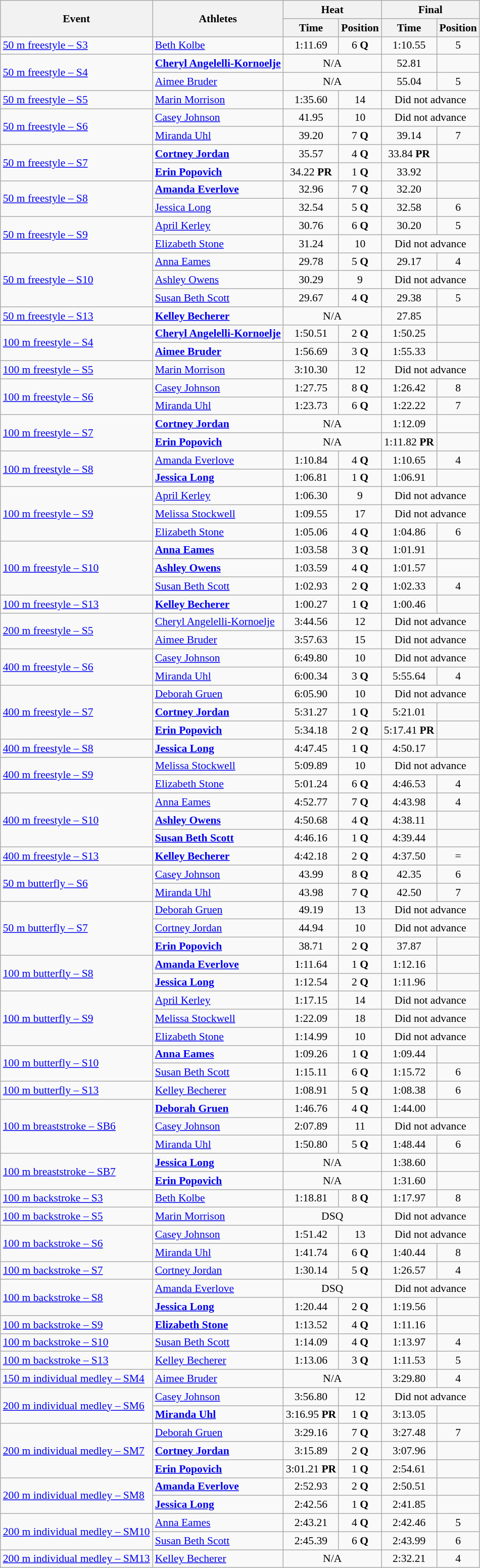<table class=wikitable style="font-size:90%">
<tr>
<th rowspan="2">Event</th>
<th rowspan="2">Athletes</th>
<th colspan="2">Heat</th>
<th colspan="2">Final</th>
</tr>
<tr>
<th>Time</th>
<th>Position</th>
<th>Time</th>
<th>Position</th>
</tr>
<tr>
<td><a href='#'>50 m freestyle – S3</a></td>
<td><a href='#'>Beth Kolbe</a></td>
<td align=center>1:11.69</td>
<td align=center>6 <strong>Q</strong></td>
<td align=center>1:10.55</td>
<td align=center>5</td>
</tr>
<tr>
<td rowspan="2"><a href='#'>50 m freestyle – S4</a></td>
<td><strong><a href='#'>Cheryl Angelelli-Kornoelje</a></strong></td>
<td align=center colspan=2>N/A</td>
<td align=center>52.81</td>
<td align=center></td>
</tr>
<tr>
<td><a href='#'>Aimee Bruder</a></td>
<td align=center colspan=2>N/A</td>
<td align=center>55.04</td>
<td align=center>5</td>
</tr>
<tr>
<td><a href='#'>50 m freestyle – S5</a></td>
<td><a href='#'>Marin Morrison</a></td>
<td align=center>1:35.60</td>
<td align=center>14</td>
<td align=center colspan=2>Did not advance</td>
</tr>
<tr>
<td rowspan="2"><a href='#'>50 m freestyle – S6</a></td>
<td><a href='#'>Casey Johnson</a></td>
<td align=center>41.95</td>
<td align=center>10</td>
<td align=center colspan=2>Did not advance</td>
</tr>
<tr>
<td><a href='#'>Miranda Uhl</a></td>
<td align=center>39.20</td>
<td align=center>7 <strong>Q</strong></td>
<td align=center>39.14</td>
<td align=center>7</td>
</tr>
<tr>
<td rowspan="2"><a href='#'>50 m freestyle – S7</a></td>
<td><strong><a href='#'>Cortney Jordan</a></strong></td>
<td align=center>35.57</td>
<td align=center>4 <strong>Q</strong></td>
<td align=center>33.84 <strong>PR</strong></td>
<td align=center></td>
</tr>
<tr>
<td><strong><a href='#'>Erin Popovich</a></strong></td>
<td align=center>34.22 <strong>PR</strong></td>
<td align=center>1 <strong>Q</strong></td>
<td align=center>33.92</td>
<td align=center></td>
</tr>
<tr>
<td rowspan="2"><a href='#'>50 m freestyle – S8</a></td>
<td><strong><a href='#'>Amanda Everlove</a></strong></td>
<td align=center>32.96</td>
<td align=center>7 <strong>Q</strong></td>
<td align=center>32.20</td>
<td align=center></td>
</tr>
<tr>
<td><a href='#'>Jessica Long</a></td>
<td align=center>32.54</td>
<td align=center>5 <strong>Q</strong></td>
<td align=center>32.58</td>
<td align=center>6</td>
</tr>
<tr>
<td rowspan="2"><a href='#'>50 m freestyle – S9</a></td>
<td><a href='#'>April Kerley</a></td>
<td align=center>30.76</td>
<td align=center>6 <strong>Q</strong></td>
<td align=center>30.20</td>
<td align=center>5</td>
</tr>
<tr>
<td><a href='#'>Elizabeth Stone</a></td>
<td align=center>31.24</td>
<td align=center>10</td>
<td align=center colspan=2>Did not advance</td>
</tr>
<tr>
<td rowspan="3"><a href='#'>50 m freestyle – S10</a></td>
<td><a href='#'>Anna Eames</a></td>
<td align=center>29.78</td>
<td align=center>5 <strong>Q</strong></td>
<td align=center>29.17</td>
<td align=center>4</td>
</tr>
<tr>
<td><a href='#'>Ashley Owens</a></td>
<td align=center>30.29</td>
<td align=center>9</td>
<td align=center colspan=2>Did not advance</td>
</tr>
<tr>
<td><a href='#'>Susan Beth Scott</a></td>
<td align=center>29.67</td>
<td align=center>4 <strong>Q</strong></td>
<td align=center>29.38</td>
<td align=center>5</td>
</tr>
<tr>
<td><a href='#'>50 m freestyle – S13</a></td>
<td><strong><a href='#'>Kelley Becherer</a></strong></td>
<td align=center colspan=2>N/A</td>
<td align=center>27.85</td>
<td align=center></td>
</tr>
<tr>
<td rowspan="2"><a href='#'>100 m freestyle – S4</a></td>
<td><strong><a href='#'>Cheryl Angelelli-Kornoelje</a></strong></td>
<td align=center>1:50.51</td>
<td align=center>2 <strong>Q</strong></td>
<td align=center>1:50.25</td>
<td align=center></td>
</tr>
<tr>
<td><strong><a href='#'>Aimee Bruder</a></strong></td>
<td align=center>1:56.69</td>
<td align=center>3 <strong>Q</strong></td>
<td align=center>1:55.33</td>
<td align=center></td>
</tr>
<tr>
<td><a href='#'>100 m freestyle – S5</a></td>
<td><a href='#'>Marin Morrison</a></td>
<td align=center>3:10.30</td>
<td align=center>12</td>
<td align=center colspan=2>Did not advance</td>
</tr>
<tr>
<td rowspan="2"><a href='#'>100 m freestyle – S6</a></td>
<td><a href='#'>Casey Johnson</a></td>
<td align=center>1:27.75</td>
<td align=center>8 <strong>Q</strong></td>
<td align=center>1:26.42</td>
<td align=center>8</td>
</tr>
<tr>
<td><a href='#'>Miranda Uhl</a></td>
<td align=center>1:23.73</td>
<td align=center>6 <strong>Q</strong></td>
<td align=center>1:22.22</td>
<td align=center>7</td>
</tr>
<tr>
<td rowspan="2"><a href='#'>100 m freestyle – S7</a></td>
<td><strong><a href='#'>Cortney Jordan</a></strong></td>
<td align=center colspan=2>N/A</td>
<td align=center>1:12.09</td>
<td align=center></td>
</tr>
<tr>
<td><strong><a href='#'>Erin Popovich</a></strong></td>
<td align=center colspan=2>N/A</td>
<td align=center>1:11.82 <strong>PR</strong></td>
<td align=center></td>
</tr>
<tr>
<td rowspan="2"><a href='#'>100 m freestyle – S8</a></td>
<td><a href='#'>Amanda Everlove</a></td>
<td align=center>1:10.84</td>
<td align=center>4 <strong>Q</strong></td>
<td align=center>1:10.65</td>
<td align=center>4</td>
</tr>
<tr>
<td><strong><a href='#'>Jessica Long</a></strong></td>
<td align=center>1:06.81 </td>
<td align=center>1 <strong>Q</strong></td>
<td align=center>1:06.91</td>
<td align=center></td>
</tr>
<tr>
<td rowspan="3"><a href='#'>100 m freestyle – S9</a></td>
<td><a href='#'>April Kerley</a></td>
<td align=center>1:06.30</td>
<td align=center>9</td>
<td align=center colspan=2>Did not advance</td>
</tr>
<tr>
<td><a href='#'>Melissa Stockwell</a></td>
<td align=center>1:09.55</td>
<td align=center>17</td>
<td align=center colspan=2>Did not advance</td>
</tr>
<tr>
<td><a href='#'>Elizabeth Stone</a></td>
<td align=center>1:05.06</td>
<td align=center>4 <strong>Q</strong></td>
<td align=center>1:04.86</td>
<td align=center>6</td>
</tr>
<tr>
<td rowspan="3"><a href='#'>100 m freestyle – S10</a></td>
<td><strong><a href='#'>Anna Eames</a></strong></td>
<td align=center>1:03.58</td>
<td align=center>3 <strong>Q</strong></td>
<td align=center>1:01.91</td>
<td align=center></td>
</tr>
<tr>
<td><strong><a href='#'>Ashley Owens</a></strong></td>
<td align=center>1:03.59</td>
<td align=center>4 <strong>Q</strong></td>
<td align=center>1:01.57 </td>
<td align=center></td>
</tr>
<tr>
<td><a href='#'>Susan Beth Scott</a></td>
<td align=center>1:02.93</td>
<td align=center>2 <strong>Q</strong></td>
<td align=center>1:02.33</td>
<td align=center>4</td>
</tr>
<tr>
<td><a href='#'>100 m freestyle – S13</a></td>
<td><strong><a href='#'>Kelley Becherer</a></strong></td>
<td align=center>1:00.27</td>
<td align=center>1 <strong>Q</strong></td>
<td align=center>1:00.46</td>
<td align=center></td>
</tr>
<tr>
<td rowspan="2"><a href='#'>200 m freestyle – S5</a></td>
<td><a href='#'>Cheryl Angelelli-Kornoelje</a></td>
<td align=center>3:44.56</td>
<td align=center>12</td>
<td align=center colspan=2>Did not advance</td>
</tr>
<tr>
<td><a href='#'>Aimee Bruder</a></td>
<td align=center>3:57.63</td>
<td align=center>15</td>
<td align=center colspan=2>Did not advance</td>
</tr>
<tr>
<td rowspan="2"><a href='#'>400 m freestyle – S6</a></td>
<td><a href='#'>Casey Johnson</a></td>
<td align=center>6:49.80</td>
<td align=center>10</td>
<td align=center colspan=2>Did not advance</td>
</tr>
<tr>
<td><a href='#'>Miranda Uhl</a></td>
<td align=center>6:00.34</td>
<td align=center>3 <strong>Q</strong></td>
<td align=center>5:55.64</td>
<td align=center>4</td>
</tr>
<tr>
<td rowspan="3"><a href='#'>400 m freestyle – S7</a></td>
<td><a href='#'>Deborah Gruen</a></td>
<td align=center>6:05.90</td>
<td align=center>10</td>
<td align=center colspan=2>Did not advance</td>
</tr>
<tr>
<td><strong><a href='#'>Cortney Jordan</a></strong></td>
<td align=center>5:31.27</td>
<td align=center>1 <strong>Q</strong></td>
<td align=center>5:21.01</td>
<td align=center></td>
</tr>
<tr>
<td><strong><a href='#'>Erin Popovich</a></strong></td>
<td align=center>5:34.18</td>
<td align=center>2 <strong>Q</strong></td>
<td align=center>5:17.41 <strong>PR</strong></td>
<td align=center></td>
</tr>
<tr>
<td><a href='#'>400 m freestyle – S8</a></td>
<td><strong><a href='#'>Jessica Long</a></strong></td>
<td align=center>4:47.45 </td>
<td align=center>1 <strong>Q</strong></td>
<td align=center>4:50.17</td>
<td align=center></td>
</tr>
<tr>
<td rowspan="2"><a href='#'>400 m freestyle – S9</a></td>
<td><a href='#'>Melissa Stockwell</a></td>
<td align=center>5:09.89</td>
<td align=center>10</td>
<td align=center colspan=2>Did not advance</td>
</tr>
<tr>
<td><a href='#'>Elizabeth Stone</a></td>
<td align=center>5:01.24</td>
<td align=center>6 <strong>Q</strong></td>
<td align=center>4:46.53</td>
<td align=center>4</td>
</tr>
<tr>
<td rowspan="3"><a href='#'>400 m freestyle – S10</a></td>
<td><a href='#'>Anna Eames</a></td>
<td align=center>4:52.77</td>
<td align=center>7 <strong>Q</strong></td>
<td align=center>4:43.98</td>
<td align=center>4</td>
</tr>
<tr>
<td><strong><a href='#'>Ashley Owens</a></strong></td>
<td align=center>4:50.68</td>
<td align=center>4 <strong>Q</strong></td>
<td align=center>4:38.11</td>
<td align=center></td>
</tr>
<tr>
<td><strong><a href='#'>Susan Beth Scott</a></strong></td>
<td align=center>4:46.16</td>
<td align=center>1 <strong>Q</strong></td>
<td align=center>4:39.44</td>
<td align=center></td>
</tr>
<tr>
<td><a href='#'>400 m freestyle – S13</a></td>
<td><strong><a href='#'>Kelley Becherer</a></strong></td>
<td align=center>4:42.18</td>
<td align=center>2 <strong>Q</strong></td>
<td align=center>4:37.50</td>
<td align=center>=</td>
</tr>
<tr>
<td rowspan="2"><a href='#'>50 m butterfly – S6</a></td>
<td><a href='#'>Casey Johnson</a></td>
<td align=center>43.99</td>
<td align=center>8 <strong>Q</strong></td>
<td align=center>42.35</td>
<td align=center>6</td>
</tr>
<tr>
<td><a href='#'>Miranda Uhl</a></td>
<td align=center>43.98</td>
<td align=center>7 <strong>Q</strong></td>
<td align=center>42.50</td>
<td align=center>7</td>
</tr>
<tr>
<td rowspan="3"><a href='#'>50 m butterfly – S7</a></td>
<td><a href='#'>Deborah Gruen</a></td>
<td align=center>49.19</td>
<td align=center>13</td>
<td align=center colspan=2>Did not advance</td>
</tr>
<tr>
<td><a href='#'>Cortney Jordan</a></td>
<td align=center>44.94</td>
<td align=center>10</td>
<td align=center colspan=2>Did not advance</td>
</tr>
<tr>
<td><strong><a href='#'>Erin Popovich</a></strong></td>
<td align=center>38.71</td>
<td align=center>2 <strong>Q</strong></td>
<td align=center>37.87</td>
<td align=center></td>
</tr>
<tr>
<td rowspan="2"><a href='#'>100 m butterfly – S8</a></td>
<td><strong><a href='#'>Amanda Everlove</a></strong></td>
<td align=center>1:11.64 </td>
<td align=center>1 <strong>Q</strong></td>
<td align=center>1:12.16</td>
<td align=center></td>
</tr>
<tr>
<td><strong><a href='#'>Jessica Long</a></strong></td>
<td align=center>1:12.54</td>
<td align=center>2 <strong>Q</strong></td>
<td align=center>1:11.96</td>
<td align=center></td>
</tr>
<tr>
<td rowspan="3"><a href='#'>100 m butterfly – S9</a></td>
<td><a href='#'>April Kerley</a></td>
<td align=center>1:17.15</td>
<td align=center>14</td>
<td align=center colspan=2>Did not advance</td>
</tr>
<tr>
<td><a href='#'>Melissa Stockwell</a></td>
<td align=center>1:22.09</td>
<td align=center>18</td>
<td align=center colspan=2>Did not advance</td>
</tr>
<tr>
<td><a href='#'>Elizabeth Stone</a></td>
<td align=center>1:14.99</td>
<td align=center>10</td>
<td align=center colspan=2>Did not advance</td>
</tr>
<tr>
<td rowspan="2"><a href='#'>100 m butterfly – S10</a></td>
<td><strong><a href='#'>Anna Eames</a></strong></td>
<td align=center>1:09.26</td>
<td align=center>1 <strong>Q</strong></td>
<td align=center>1:09.44</td>
<td align=center></td>
</tr>
<tr>
<td><a href='#'>Susan Beth Scott</a></td>
<td align=center>1:15.11</td>
<td align=center>6 <strong>Q</strong></td>
<td align=center>1:15.72</td>
<td align=center>6</td>
</tr>
<tr>
<td><a href='#'>100 m butterfly – S13</a></td>
<td><a href='#'>Kelley Becherer</a></td>
<td align=center>1:08.91</td>
<td align=center>5 <strong>Q</strong></td>
<td align=center>1:08.38</td>
<td align=center>6</td>
</tr>
<tr>
<td rowspan="3"><a href='#'>100 m breaststroke – SB6</a></td>
<td><strong><a href='#'>Deborah Gruen</a></strong></td>
<td align=center>1:46.76</td>
<td align=center>4 <strong>Q</strong></td>
<td align=center>1:44.00</td>
<td align=center></td>
</tr>
<tr>
<td><a href='#'>Casey Johnson</a></td>
<td align=center>2:07.89</td>
<td align=center>11</td>
<td align=center colspan=2>Did not advance</td>
</tr>
<tr>
<td><a href='#'>Miranda Uhl</a></td>
<td align=center>1:50.80</td>
<td align=center>5 <strong>Q</strong></td>
<td align=center>1:48.44</td>
<td align=center>6</td>
</tr>
<tr>
<td rowspan="2"><a href='#'>100 m breaststroke – SB7</a></td>
<td><strong><a href='#'>Jessica Long</a></strong></td>
<td align=center colspan=2>N/A</td>
<td align=center>1:38.60</td>
<td align=center></td>
</tr>
<tr>
<td><strong><a href='#'>Erin Popovich</a></strong></td>
<td align=center colspan=2>N/A</td>
<td align=center>1:31.60 </td>
<td align=center></td>
</tr>
<tr>
<td><a href='#'>100 m backstroke – S3</a></td>
<td><a href='#'>Beth Kolbe</a></td>
<td align=center>1:18.81</td>
<td align=center>8 <strong>Q</strong></td>
<td align=center>1:17.97</td>
<td align=center>8</td>
</tr>
<tr>
<td><a href='#'>100 m backstroke – S5</a></td>
<td><a href='#'>Marin Morrison</a></td>
<td align=center colspan=2>DSQ</td>
<td align=center colspan=2>Did not advance</td>
</tr>
<tr>
<td rowspan="2"><a href='#'>100 m backstroke – S6</a></td>
<td><a href='#'>Casey Johnson</a></td>
<td align=center>1:51.42</td>
<td align=center>13</td>
<td align=center colspan=2>Did not advance</td>
</tr>
<tr>
<td><a href='#'>Miranda Uhl</a></td>
<td align=center>1:41.74</td>
<td align=center>6 <strong>Q</strong></td>
<td align=center>1:40.44</td>
<td align=center>8</td>
</tr>
<tr>
<td><a href='#'>100 m backstroke – S7</a></td>
<td><a href='#'>Cortney Jordan</a></td>
<td align=center>1:30.14</td>
<td align=center>5 <strong>Q</strong></td>
<td align=center>1:26.57</td>
<td align=center>4</td>
</tr>
<tr>
<td rowspan="2"><a href='#'>100 m backstroke – S8</a></td>
<td><a href='#'>Amanda Everlove</a></td>
<td align=center colspan=2>DSQ</td>
<td align=center colspan=2>Did not advance</td>
</tr>
<tr>
<td><strong><a href='#'>Jessica Long</a></strong></td>
<td align=center>1:20.44</td>
<td align=center>2 <strong>Q</strong></td>
<td align=center>1:19.56</td>
<td align=center></td>
</tr>
<tr>
<td><a href='#'>100 m backstroke – S9</a></td>
<td><strong><a href='#'>Elizabeth Stone</a></strong></td>
<td align=center>1:13.52</td>
<td align=center>4 <strong>Q</strong></td>
<td align=center>1:11.16</td>
<td align=center></td>
</tr>
<tr>
<td><a href='#'>100 m backstroke – S10</a></td>
<td><a href='#'>Susan Beth Scott</a></td>
<td align=center>1:14.09</td>
<td align=center>4 <strong>Q</strong></td>
<td align=center>1:13.97</td>
<td align=center>4</td>
</tr>
<tr>
<td><a href='#'>100 m backstroke – S13</a></td>
<td><a href='#'>Kelley Becherer</a></td>
<td align=center>1:13.06</td>
<td align=center>3 <strong>Q</strong></td>
<td align=center>1:11.53</td>
<td align=center>5</td>
</tr>
<tr>
<td><a href='#'>150 m individual medley – SM4</a></td>
<td><a href='#'>Aimee Bruder</a></td>
<td align=center colspan=2>N/A</td>
<td align=center>3:29.80</td>
<td align=center>4</td>
</tr>
<tr>
<td rowspan="2"><a href='#'>200 m individual medley – SM6</a></td>
<td><a href='#'>Casey Johnson</a></td>
<td align=center>3:56.80</td>
<td align=center>12</td>
<td align=center colspan=2>Did not advance</td>
</tr>
<tr>
<td><strong><a href='#'>Miranda Uhl</a></strong></td>
<td align=center>3:16.95 <strong>PR</strong></td>
<td align=center>1 <strong>Q</strong></td>
<td align=center>3:13.05 </td>
<td align=center></td>
</tr>
<tr>
<td rowspan="3"><a href='#'>200 m individual medley – SM7</a></td>
<td><a href='#'>Deborah Gruen</a></td>
<td align=center>3:29.16</td>
<td align=center>7 <strong>Q</strong></td>
<td align=center>3:27.48</td>
<td align=center>7</td>
</tr>
<tr>
<td><strong><a href='#'>Cortney Jordan</a></strong></td>
<td align=center>3:15.89</td>
<td align=center>2 <strong>Q</strong></td>
<td align=center>3:07.96</td>
<td align=center></td>
</tr>
<tr>
<td><strong><a href='#'>Erin Popovich</a></strong></td>
<td align=center>3:01.21 <strong>PR</strong></td>
<td align=center>1 <strong>Q</strong></td>
<td align=center>2:54.61 </td>
<td align=center></td>
</tr>
<tr>
<td rowspan="2"><a href='#'>200 m individual medley – SM8</a></td>
<td><strong><a href='#'>Amanda Everlove</a></strong></td>
<td align=center>2:52.93</td>
<td align=center>2 <strong>Q</strong></td>
<td align=center>2:50.51</td>
<td align=center></td>
</tr>
<tr>
<td><strong><a href='#'>Jessica Long</a></strong></td>
<td align=center>2:42.56 </td>
<td align=center>1 <strong>Q</strong></td>
<td align=center>2:41.85 </td>
<td align=center></td>
</tr>
<tr>
<td rowspan="2"><a href='#'>200 m individual medley – SM10</a></td>
<td><a href='#'>Anna Eames</a></td>
<td align=center>2:43.21</td>
<td align=center>4 <strong>Q</strong></td>
<td align=center>2:42.46</td>
<td align=center>5</td>
</tr>
<tr>
<td><a href='#'>Susan Beth Scott</a></td>
<td align=center>2:45.39</td>
<td align=center>6 <strong>Q</strong></td>
<td align=center>2:43.99</td>
<td align=center>6</td>
</tr>
<tr>
<td><a href='#'>200 m individual medley – SM13</a></td>
<td><a href='#'>Kelley Becherer</a></td>
<td align=center colspan=2>N/A</td>
<td align=center>2:32.21</td>
<td align=center>4</td>
</tr>
</table>
